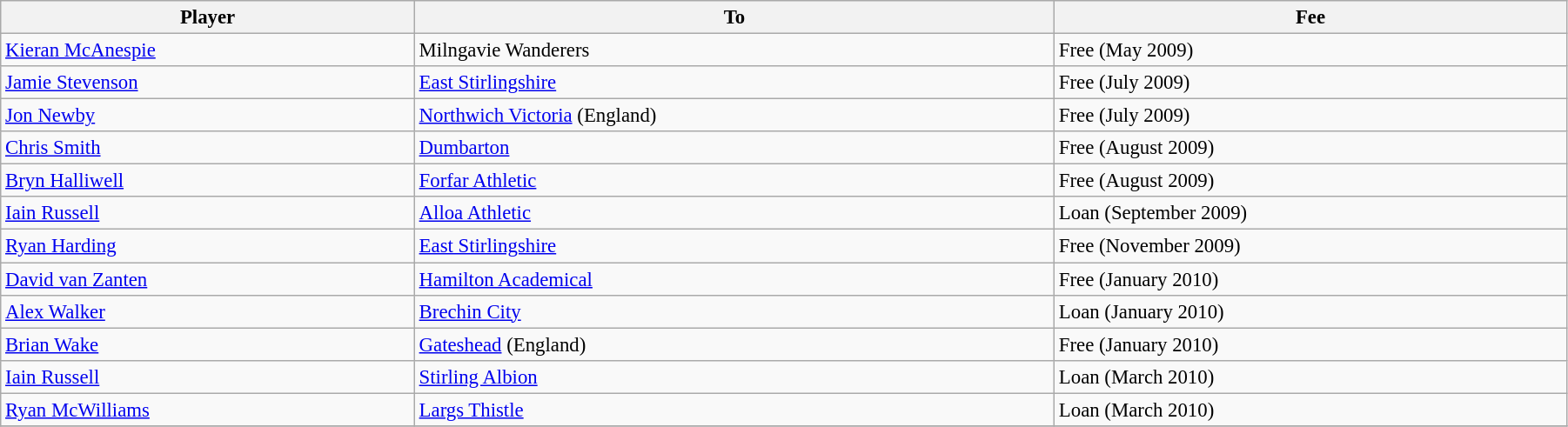<table class="wikitable" style="text-align:center; font-size:95%;width:95%; text-align:left">
<tr>
<th><strong>Player</strong></th>
<th><strong>To</strong></th>
<th><strong>Fee</strong></th>
</tr>
<tr --->
<td> <a href='#'>Kieran McAnespie</a></td>
<td>Milngavie Wanderers</td>
<td>Free (May 2009)</td>
</tr>
<tr --->
<td> <a href='#'>Jamie Stevenson</a></td>
<td><a href='#'>East Stirlingshire</a></td>
<td>Free (July 2009)</td>
</tr>
<tr --->
<td> <a href='#'>Jon Newby</a></td>
<td><a href='#'>Northwich Victoria</a> (England)</td>
<td>Free (July 2009)</td>
</tr>
<tr --->
<td> <a href='#'>Chris Smith</a></td>
<td><a href='#'>Dumbarton</a></td>
<td>Free (August 2009)</td>
</tr>
<tr --->
<td> <a href='#'>Bryn Halliwell</a></td>
<td><a href='#'>Forfar Athletic</a></td>
<td>Free (August 2009)</td>
</tr>
<tr --->
<td> <a href='#'>Iain Russell</a></td>
<td><a href='#'>Alloa Athletic</a></td>
<td>Loan (September 2009)</td>
</tr>
<tr --->
<td> <a href='#'>Ryan Harding</a></td>
<td><a href='#'>East Stirlingshire</a></td>
<td>Free (November 2009)</td>
</tr>
<tr --->
<td> <a href='#'>David van Zanten</a></td>
<td><a href='#'>Hamilton Academical</a></td>
<td>Free (January 2010)</td>
</tr>
<tr --->
<td> <a href='#'>Alex Walker</a></td>
<td><a href='#'>Brechin City</a></td>
<td>Loan (January 2010)</td>
</tr>
<tr --->
<td> <a href='#'>Brian Wake</a></td>
<td><a href='#'>Gateshead</a> (England)</td>
<td>Free (January 2010)</td>
</tr>
<tr --->
<td> <a href='#'>Iain Russell</a></td>
<td><a href='#'>Stirling Albion</a></td>
<td>Loan (March 2010)</td>
</tr>
<tr --->
<td> <a href='#'>Ryan McWilliams</a></td>
<td><a href='#'>Largs Thistle</a></td>
<td>Loan (March 2010)</td>
</tr>
<tr --->
</tr>
</table>
